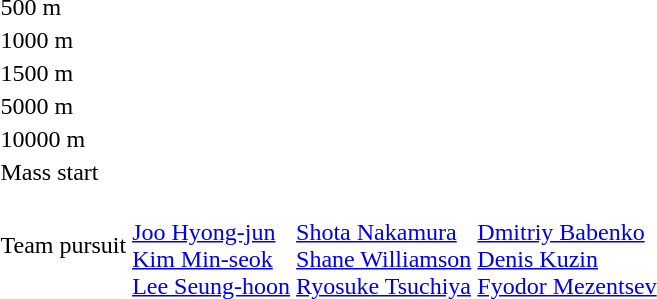<table>
<tr>
<td>500 m<br></td>
<td></td>
<td></td>
<td></td>
</tr>
<tr>
<td>1000 m<br></td>
<td></td>
<td></td>
<td></td>
</tr>
<tr>
<td>1500 m<br></td>
<td></td>
<td></td>
<td></td>
</tr>
<tr>
<td>5000 m<br></td>
<td></td>
<td></td>
<td></td>
</tr>
<tr>
<td>10000 m<br></td>
<td></td>
<td></td>
<td></td>
</tr>
<tr>
<td>Mass start<br></td>
<td></td>
<td></td>
<td></td>
</tr>
<tr>
<td>Team pursuit<br></td>
<td><br><a href='#'>Joo Hyong-jun</a><br><a href='#'>Kim Min-seok</a><br><a href='#'>Lee Seung-hoon</a></td>
<td><br><a href='#'>Shota Nakamura</a><br><a href='#'>Shane Williamson</a><br><a href='#'>Ryosuke Tsuchiya</a></td>
<td><br><a href='#'>Dmitriy Babenko</a><br><a href='#'>Denis Kuzin</a><br><a href='#'>Fyodor Mezentsev</a></td>
</tr>
</table>
